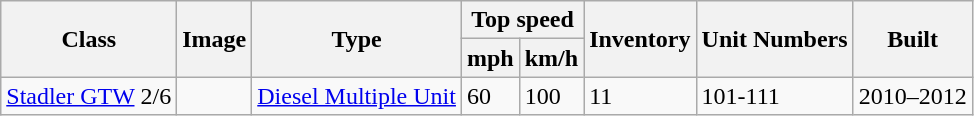<table class="wikitable">
<tr ---- bgcolor=#f9f9f9>
<th rowspan="2">Class</th>
<th rowspan="2">Image</th>
<th rowspan="2">Type</th>
<th colspan="2">Top speed</th>
<th rowspan="2">Inventory</th>
<th rowspan="2">Unit Numbers</th>
<th rowspan="2">Built</th>
</tr>
<tr ---- bgcolor=#f9f9f9>
<th>mph</th>
<th>km/h</th>
</tr>
<tr>
<td><a href='#'>Stadler GTW</a> 2/6</td>
<td></td>
<td><a href='#'>Diesel Multiple Unit</a></td>
<td>60</td>
<td>100</td>
<td>11</td>
<td>101-111</td>
<td>2010–2012</td>
</tr>
</table>
